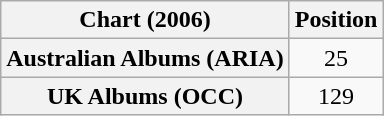<table class="wikitable sortable plainrowheaders" style="text-align:center;">
<tr>
<th>Chart (2006)</th>
<th>Position</th>
</tr>
<tr>
<th scope="row">Australian Albums (ARIA)</th>
<td>25</td>
</tr>
<tr>
<th scope="row">UK Albums (OCC)</th>
<td>129</td>
</tr>
</table>
